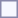<table style="border:1px solid #8888aa; background-color:#f7f8ff; padding:5px; font-size:95%; margin: 0px 12px 12px 0px;">
</table>
